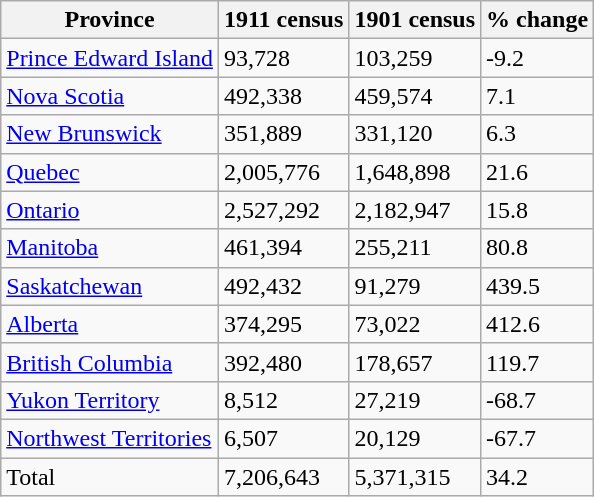<table class="sortable wikitable">
<tr>
<th>Province</th>
<th>1911 census</th>
<th>1901 census</th>
<th>% change</th>
</tr>
<tr>
<td><a href='#'>Prince Edward Island</a></td>
<td>93,728</td>
<td>103,259</td>
<td>-9.2</td>
</tr>
<tr>
<td><a href='#'>Nova Scotia</a></td>
<td>492,338</td>
<td>459,574</td>
<td>7.1</td>
</tr>
<tr>
<td><a href='#'>New Brunswick</a></td>
<td>351,889</td>
<td>331,120</td>
<td>6.3</td>
</tr>
<tr>
<td><a href='#'>Quebec</a></td>
<td>2,005,776</td>
<td>1,648,898</td>
<td>21.6</td>
</tr>
<tr>
<td><a href='#'>Ontario</a></td>
<td>2,527,292</td>
<td>2,182,947</td>
<td>15.8</td>
</tr>
<tr>
<td><a href='#'>Manitoba</a></td>
<td>461,394</td>
<td>255,211</td>
<td>80.8</td>
</tr>
<tr>
<td><a href='#'>Saskatchewan</a></td>
<td>492,432</td>
<td>91,279</td>
<td>439.5</td>
</tr>
<tr>
<td><a href='#'>Alberta</a></td>
<td>374,295</td>
<td>73,022</td>
<td>412.6</td>
</tr>
<tr>
<td><a href='#'>British Columbia</a></td>
<td>392,480</td>
<td>178,657</td>
<td>119.7</td>
</tr>
<tr>
<td><a href='#'>Yukon Territory</a></td>
<td>8,512</td>
<td>27,219</td>
<td>-68.7</td>
</tr>
<tr>
<td><a href='#'>Northwest Territories</a></td>
<td>6,507</td>
<td>20,129</td>
<td>-67.7</td>
</tr>
<tr>
<td>Total</td>
<td>7,206,643</td>
<td>5,371,315</td>
<td>34.2</td>
</tr>
</table>
